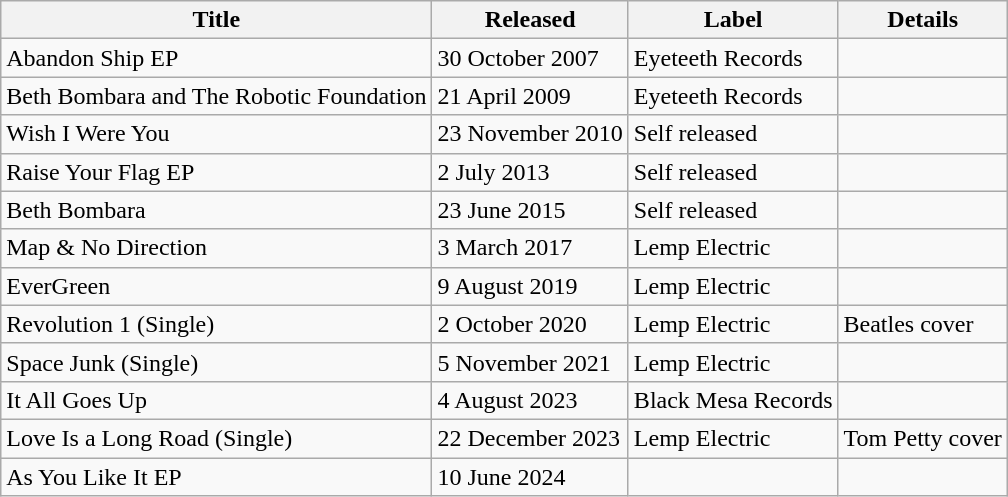<table class="wikitable">
<tr>
<th>Title</th>
<th>Released</th>
<th>Label</th>
<th>Details</th>
</tr>
<tr>
<td>Abandon Ship EP</td>
<td>30 October 2007</td>
<td>Eyeteeth Records</td>
<td></td>
</tr>
<tr>
<td>Beth Bombara and The Robotic Foundation</td>
<td>21 April 2009</td>
<td>Eyeteeth Records</td>
<td></td>
</tr>
<tr>
<td>Wish I Were You</td>
<td>23 November 2010</td>
<td>Self released</td>
<td></td>
</tr>
<tr>
<td>Raise Your Flag EP</td>
<td>2 July 2013</td>
<td>Self released</td>
<td></td>
</tr>
<tr>
<td>Beth Bombara</td>
<td>23 June 2015</td>
<td>Self released</td>
<td></td>
</tr>
<tr>
<td>Map & No Direction</td>
<td>3 March 2017</td>
<td>Lemp Electric</td>
<td></td>
</tr>
<tr>
<td>EverGreen</td>
<td>9 August 2019</td>
<td>Lemp Electric</td>
<td></td>
</tr>
<tr>
<td>Revolution 1 (Single)</td>
<td>2 October 2020</td>
<td>Lemp Electric</td>
<td>Beatles cover</td>
</tr>
<tr>
<td>Space Junk (Single)</td>
<td>5 November 2021</td>
<td>Lemp Electric</td>
<td></td>
</tr>
<tr>
<td>It All Goes Up</td>
<td>4 August 2023</td>
<td>Black Mesa Records</td>
<td></td>
</tr>
<tr>
<td>Love Is a Long Road (Single)</td>
<td>22 December 2023</td>
<td>Lemp Electric</td>
<td>Tom Petty cover</td>
</tr>
<tr>
<td>As You Like It EP</td>
<td>10 June 2024</td>
<td></td>
<td></td>
</tr>
</table>
